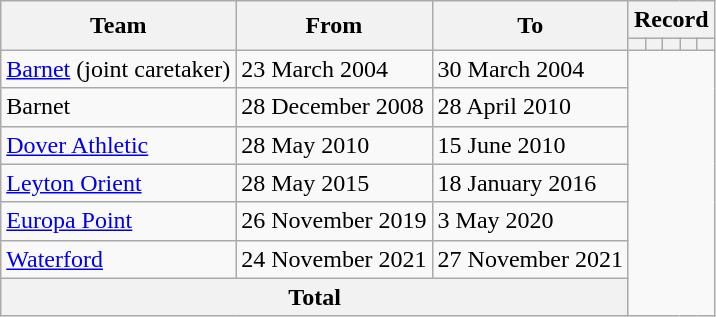<table class=wikitable style="text-align: center">
<tr>
<th rowspan=2>Team</th>
<th rowspan=2>From</th>
<th rowspan=2>To</th>
<th colspan=5>Record</th>
</tr>
<tr>
<th></th>
<th></th>
<th></th>
<th></th>
<th></th>
</tr>
<tr>
<td align=left><a href='#'>Barnet</a> (joint caretaker)</td>
<td align=left>23 March 2004</td>
<td align=left>30 March 2004<br></td>
</tr>
<tr>
<td align=left>Barnet</td>
<td align=left>28 December 2008</td>
<td align=left>28 April 2010<br></td>
</tr>
<tr>
<td align=left><a href='#'>Dover Athletic</a></td>
<td align=left>28 May 2010</td>
<td align=left>15 June 2010<br></td>
</tr>
<tr>
<td align=left><a href='#'>Leyton Orient</a></td>
<td align=left>28 May 2015</td>
<td align=left>18 January 2016<br></td>
</tr>
<tr>
<td align=left><a href='#'>Europa Point</a></td>
<td align=left>26 November 2019</td>
<td align=left>3 May 2020<br></td>
</tr>
<tr>
<td align=left><a href='#'>Waterford</a></td>
<td align=left>24 November 2021</td>
<td align=left>27 November 2021<br></td>
</tr>
<tr>
<th colspan=3>Total<br></th>
</tr>
</table>
